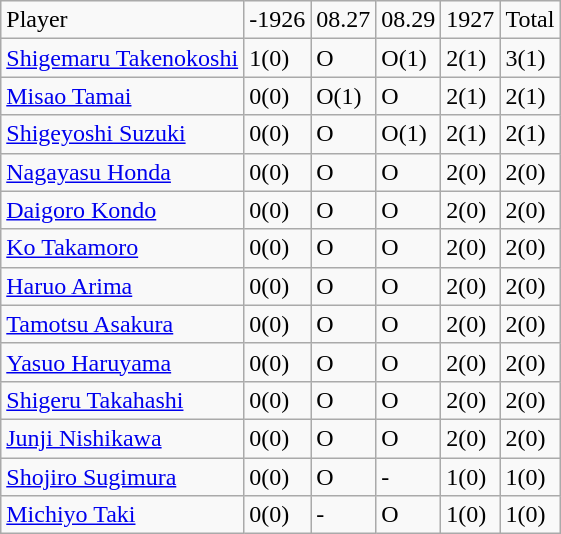<table class="wikitable" style="text-align:left;">
<tr>
<td>Player</td>
<td>-1926</td>
<td>08.27</td>
<td>08.29</td>
<td>1927</td>
<td>Total</td>
</tr>
<tr>
<td><a href='#'>Shigemaru Takenokoshi</a></td>
<td>1(0)</td>
<td>O</td>
<td>O(1)</td>
<td>2(1)</td>
<td>3(1)</td>
</tr>
<tr>
<td><a href='#'>Misao Tamai</a></td>
<td>0(0)</td>
<td>O(1)</td>
<td>O</td>
<td>2(1)</td>
<td>2(1)</td>
</tr>
<tr>
<td><a href='#'>Shigeyoshi Suzuki</a></td>
<td>0(0)</td>
<td>O</td>
<td>O(1)</td>
<td>2(1)</td>
<td>2(1)</td>
</tr>
<tr>
<td><a href='#'>Nagayasu Honda</a></td>
<td>0(0)</td>
<td>O</td>
<td>O</td>
<td>2(0)</td>
<td>2(0)</td>
</tr>
<tr>
<td><a href='#'>Daigoro Kondo</a></td>
<td>0(0)</td>
<td>O</td>
<td>O</td>
<td>2(0)</td>
<td>2(0)</td>
</tr>
<tr>
<td><a href='#'>Ko Takamoro</a></td>
<td>0(0)</td>
<td>O</td>
<td>O</td>
<td>2(0)</td>
<td>2(0)</td>
</tr>
<tr>
<td><a href='#'>Haruo Arima</a></td>
<td>0(0)</td>
<td>O</td>
<td>O</td>
<td>2(0)</td>
<td>2(0)</td>
</tr>
<tr>
<td><a href='#'>Tamotsu Asakura</a></td>
<td>0(0)</td>
<td>O</td>
<td>O</td>
<td>2(0)</td>
<td>2(0)</td>
</tr>
<tr>
<td><a href='#'>Yasuo Haruyama</a></td>
<td>0(0)</td>
<td>O</td>
<td>O</td>
<td>2(0)</td>
<td>2(0)</td>
</tr>
<tr>
<td><a href='#'>Shigeru Takahashi</a></td>
<td>0(0)</td>
<td>O</td>
<td>O</td>
<td>2(0)</td>
<td>2(0)</td>
</tr>
<tr>
<td><a href='#'>Junji Nishikawa</a></td>
<td>0(0)</td>
<td>O</td>
<td>O</td>
<td>2(0)</td>
<td>2(0)</td>
</tr>
<tr>
<td><a href='#'>Shojiro Sugimura</a></td>
<td>0(0)</td>
<td>O</td>
<td>-</td>
<td>1(0)</td>
<td>1(0)</td>
</tr>
<tr>
<td><a href='#'>Michiyo Taki</a></td>
<td>0(0)</td>
<td>-</td>
<td>O</td>
<td>1(0)</td>
<td>1(0)</td>
</tr>
</table>
